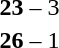<table style="text-align:center">
<tr>
<th width=200></th>
<th width=100></th>
<th width=200></th>
</tr>
<tr>
<td align=right><strong></strong></td>
<td><strong>23</strong> – 3</td>
<td align=left></td>
</tr>
<tr>
<td align=right><strong></strong></td>
<td><strong>26</strong> – 1</td>
<td align=left></td>
</tr>
</table>
